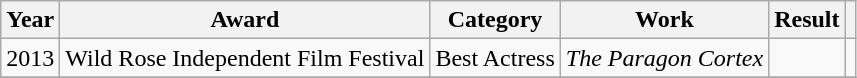<table class="wikitable sortable">
<tr>
<th>Year</th>
<th>Award</th>
<th>Category</th>
<th>Work</th>
<th>Result</th>
<th></th>
</tr>
<tr>
<td>2013</td>
<td>Wild Rose Independent Film Festival</td>
<td>Best Actress</td>
<td><em>The Paragon Cortex</em></td>
<td></td>
<td></td>
</tr>
<tr>
</tr>
</table>
